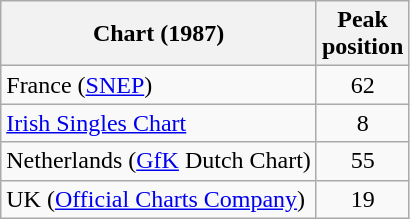<table class="wikitable sortable">
<tr>
<th>Chart (1987)</th>
<th>Peak<br>position</th>
</tr>
<tr>
<td>France (<a href='#'>SNEP</a>)</td>
<td align="center">62</td>
</tr>
<tr>
<td><a href='#'>Irish Singles Chart</a></td>
<td align="center">8</td>
</tr>
<tr>
<td>Netherlands (<a href='#'>GfK</a> Dutch Chart)</td>
<td align="center">55</td>
</tr>
<tr>
<td>UK (<a href='#'>Official Charts Company</a>)</td>
<td align="center">19</td>
</tr>
</table>
